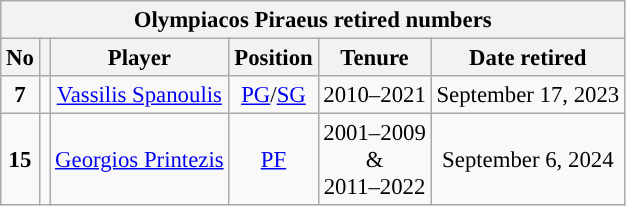<table class="wikitable sortable" style="font-size:95%; text-align:center;">
<tr>
<th colspan=6>Olympiacos Piraeus retired numbers</th>
</tr>
<tr>
<th>No</th>
<th></th>
<th>Player</th>
<th>Position</th>
<th>Tenure</th>
<th>Date retired</th>
</tr>
<tr>
<td><strong>7</strong></td>
<td></td>
<td><a href='#'>Vassilis Spanoulis</a></td>
<td><a href='#'>PG</a>/<a href='#'>SG</a></td>
<td>2010–2021</td>
<td>September 17, 2023</td>
</tr>
<tr>
<td><strong>15</strong></td>
<td></td>
<td><a href='#'>Georgios Printezis</a></td>
<td><a href='#'>PF</a></td>
<td>2001–2009<br>&<br> 2011–2022</td>
<td>September 6, 2024 </td>
</tr>
</table>
